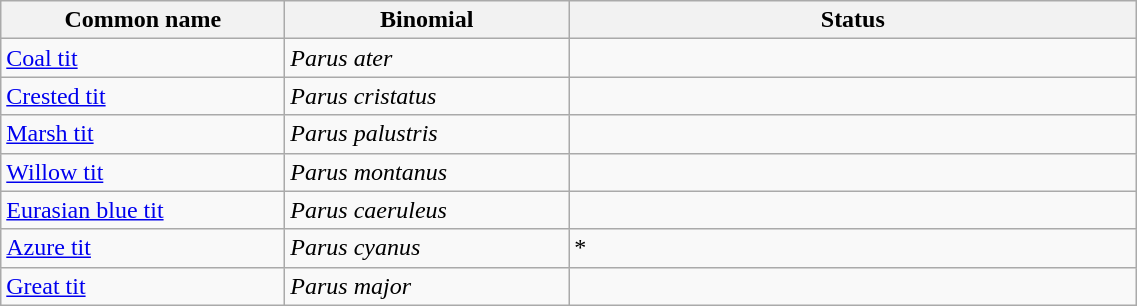<table width=60% class="wikitable">
<tr>
<th width=15%>Common name</th>
<th width=15%>Binomial</th>
<th width=30%>Status</th>
</tr>
<tr>
<td><a href='#'>Coal tit</a></td>
<td><em>Parus ater</em></td>
<td></td>
</tr>
<tr>
<td><a href='#'>Crested tit</a></td>
<td><em>Parus cristatus</em></td>
<td></td>
</tr>
<tr>
<td><a href='#'>Marsh tit</a></td>
<td><em>Parus palustris</em></td>
<td></td>
</tr>
<tr>
<td><a href='#'>Willow tit</a></td>
<td><em>Parus montanus</em></td>
<td></td>
</tr>
<tr>
<td><a href='#'>Eurasian blue tit</a></td>
<td><em>Parus caeruleus</em></td>
<td></td>
</tr>
<tr>
<td><a href='#'>Azure tit</a></td>
<td><em>Parus cyanus</em></td>
<td>*</td>
</tr>
<tr>
<td><a href='#'>Great tit</a></td>
<td><em>Parus major</em></td>
<td></td>
</tr>
</table>
